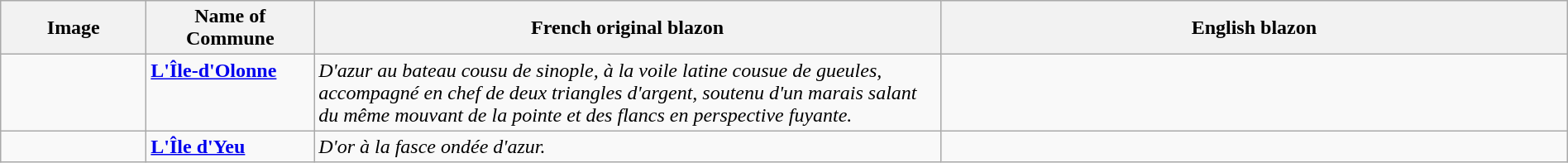<table class="wikitable" style="width:100%;">
<tr>
<th style="width:110px;">Image</th>
<th>Name of Commune</th>
<th style="width:40%;">French original blazon</th>
<th style="width:40%;">English blazon</th>
</tr>
<tr valign=top>
<td align=center></td>
<td><strong><a href='#'>L'Île-d'Olonne</a></strong></td>
<td><em>D'azur au bateau cousu de sinople, à la voile latine cousue de gueules, accompagné en chef de deux triangles d'argent, soutenu d'un marais salant du même mouvant de la pointe et des flancs en perspective fuyante.</em></td>
<td></td>
</tr>
<tr valign=top>
<td align=center></td>
<td><strong><a href='#'>L'Île d'Yeu</a></strong></td>
<td><em>D'or à la fasce ondée d'azur.</em></td>
<td></td>
</tr>
</table>
